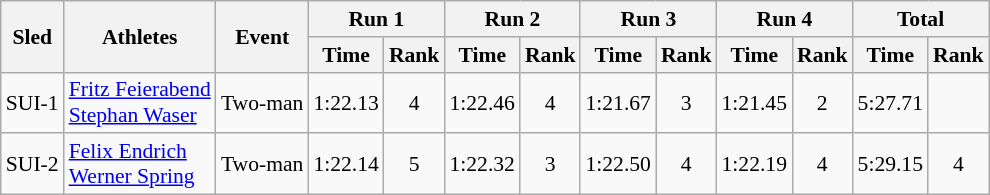<table class="wikitable" border="1" style="font-size:90%">
<tr>
<th rowspan="2">Sled</th>
<th rowspan="2">Athletes</th>
<th rowspan="2">Event</th>
<th colspan="2">Run 1</th>
<th colspan="2">Run 2</th>
<th colspan="2">Run 3</th>
<th colspan="2">Run 4</th>
<th colspan="2">Total</th>
</tr>
<tr>
<th>Time</th>
<th>Rank</th>
<th>Time</th>
<th>Rank</th>
<th>Time</th>
<th>Rank</th>
<th>Time</th>
<th>Rank</th>
<th>Time</th>
<th>Rank</th>
</tr>
<tr>
<td align="center">SUI-1</td>
<td><a href='#'>Fritz Feierabend</a><br><a href='#'>Stephan Waser</a></td>
<td>Two-man</td>
<td align="center">1:22.13</td>
<td align="center">4</td>
<td align="center">1:22.46</td>
<td align="center">4</td>
<td align="center">1:21.67</td>
<td align="center">3</td>
<td align="center">1:21.45</td>
<td align="center">2</td>
<td align="center">5:27.71</td>
<td align="center"></td>
</tr>
<tr>
<td align="center">SUI-2</td>
<td><a href='#'>Felix Endrich</a><br><a href='#'>Werner Spring</a></td>
<td>Two-man</td>
<td align="center">1:22.14</td>
<td align="center">5</td>
<td align="center">1:22.32</td>
<td align="center">3</td>
<td align="center">1:22.50</td>
<td align="center">4</td>
<td align="center">1:22.19</td>
<td align="center">4</td>
<td align="center">5:29.15</td>
<td align="center">4</td>
</tr>
</table>
